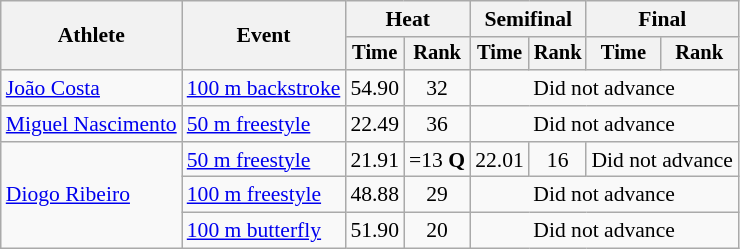<table class=wikitable style="font-size:90%;">
<tr>
<th rowspan=2>Athlete</th>
<th rowspan=2>Event</th>
<th colspan=2>Heat</th>
<th colspan=2>Semifinal</th>
<th colspan=2>Final</th>
</tr>
<tr style="font-size:95%">
<th>Time</th>
<th>Rank</th>
<th>Time</th>
<th>Rank</th>
<th>Time</th>
<th>Rank</th>
</tr>
<tr align=center>
<td align=left><a href='#'>João Costa</a></td>
<td align=left><a href='#'>100 m backstroke</a></td>
<td>54.90</td>
<td>32</td>
<td colspan=4>Did not advance</td>
</tr>
<tr align=center>
<td align=left><a href='#'>Miguel Nascimento</a></td>
<td align=left><a href='#'>50 m freestyle</a></td>
<td>22.49</td>
<td>36</td>
<td colspan=4>Did not advance</td>
</tr>
<tr align=center>
<td align=left rowspan=3><a href='#'>Diogo Ribeiro</a></td>
<td align=left><a href='#'>50 m freestyle</a></td>
<td>21.91</td>
<td>=13 <strong>Q</strong></td>
<td>22.01</td>
<td>16</td>
<td colspan=2>Did not advance</td>
</tr>
<tr align=center>
<td align=left><a href='#'>100 m freestyle</a></td>
<td>48.88</td>
<td>29</td>
<td colspan=4>Did not advance</td>
</tr>
<tr align=center>
<td align=left><a href='#'>100 m butterfly</a></td>
<td>51.90</td>
<td>20</td>
<td colspan=4>Did not advance</td>
</tr>
</table>
